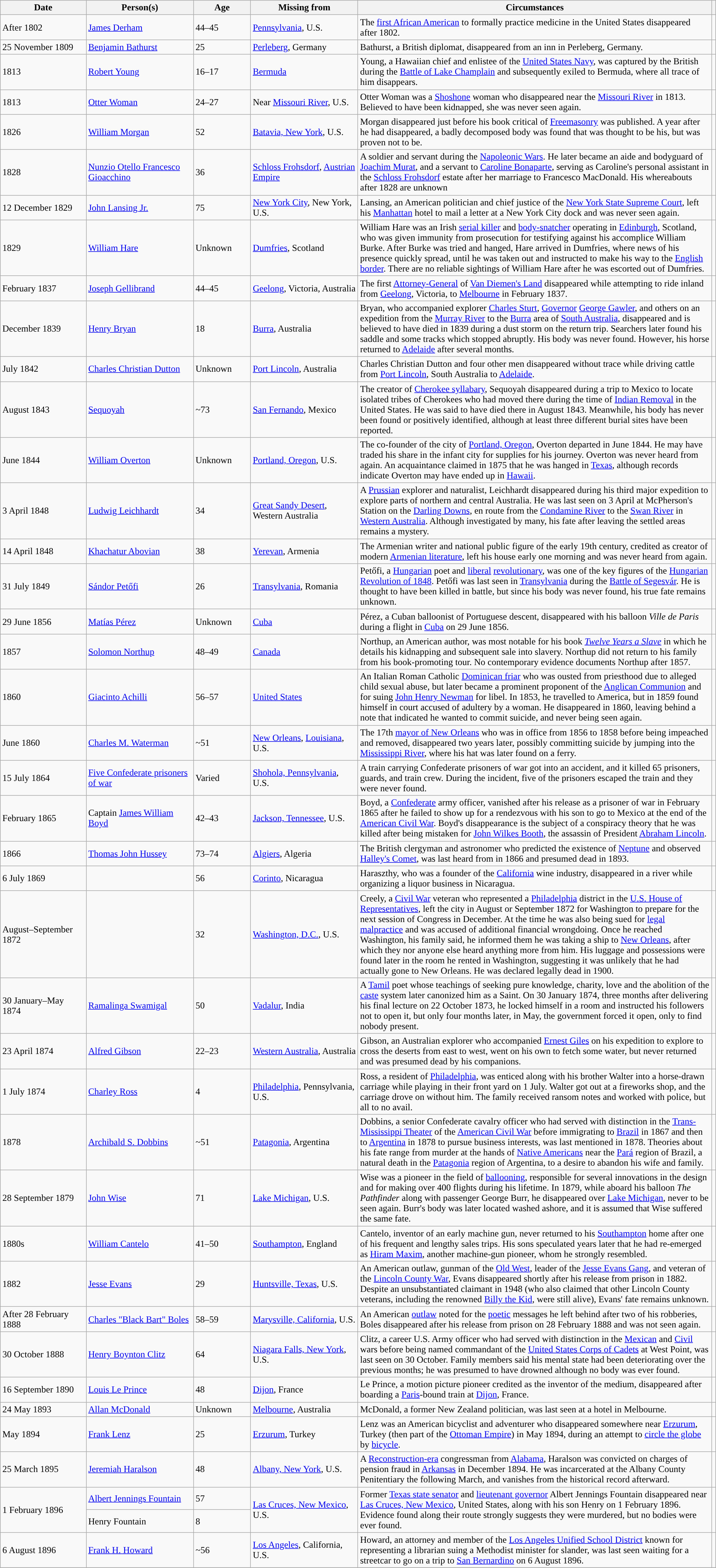<table class="wikitable sortable zebra">
<tr>
<th data-sort-type="isoDate" width="12%">Date</th>
<th data-sort-type="text" width="15%">Person(s)</th>
<th data-sort-type="text" width="8%">Age</th>
<th data-sort-type="text" width="15%">Missing from</th>
<th class="unsortable">Circumstances</th>
<th class="unsortable"></th>
</tr>
<tr>
<td>After 1802</td>
<td><a href='#'>James Derham</a></td>
<td>44–45</td>
<td><a href='#'>Pennsylvania</a>, U.S.</td>
<td>The <a href='#'>first African American</a> to formally practice medicine in the United States disappeared after 1802.</td>
<td style="text-align:center;"></td>
</tr>
<tr>
<td data-sort-value="1809-11-25">25 November 1809</td>
<td><a href='#'>Benjamin Bathurst</a></td>
<td>25</td>
<td><a href='#'>Perleberg</a>, Germany</td>
<td>Bathurst, a British diplomat, disappeared from an inn in Perleberg, Germany.</td>
<td style="text-align:center;"></td>
</tr>
<tr>
<td> 1813</td>
<td><a href='#'>Robert Young</a></td>
<td>16–17</td>
<td><a href='#'>Bermuda</a></td>
<td>Young, a Hawaiian chief and enlistee of the <a href='#'>United States Navy</a>, was captured by the British during the <a href='#'>Battle of Lake Champlain</a> and subsequently exiled to Bermuda, where all trace of him disappears.</td>
<td style="text-align:center;"></td>
</tr>
<tr>
<td>1813</td>
<td><a href='#'>Otter Woman</a></td>
<td>24–27</td>
<td>Near <a href='#'>Missouri River</a>, U.S.</td>
<td>Otter Woman was a <a href='#'>Shoshone</a> woman who disappeared near the <a href='#'>Missouri River</a> in 1813. Believed to have been kidnapped, she was never seen again.</td>
<td style="text-align:center;"></td>
</tr>
<tr>
<td data-sort-value="1826-01-01"> 1826</td>
<td><a href='#'>William Morgan</a></td>
<td>52</td>
<td><a href='#'>Batavia, New York</a>, U.S.</td>
<td>Morgan disappeared just before his book critical of <a href='#'>Freemasonry</a> was published. A year after he had disappeared, a badly decomposed body was found that was thought to be his, but was proven not to be.</td>
<td style="text-align:center;"></td>
</tr>
<tr>
<td data-sort-value="1828-01-01"> 1828</td>
<td><a href='#'>Nunzio Otello Francesco Gioacchino</a></td>
<td> 36</td>
<td><a href='#'>Schloss Frohsdorf</a>, <a href='#'>Austrian Empire</a></td>
<td>A soldier and servant during the <a href='#'>Napoleonic Wars</a>. He later became an aide and bodyguard of <a href='#'>Joachim Murat</a>, and a servant to <a href='#'>Caroline Bonaparte</a>, serving as Caroline's personal assistant in the <a href='#'>Schloss Frohsdorf</a> estate after her marriage to Francesco MacDonald. His whereabouts after 1828 are unknown</td>
<td style="text-align:center;"></td>
</tr>
<tr>
<td data-sort-value="1829-12-12">12 December 1829</td>
<td><a href='#'>John Lansing Jr.</a></td>
<td>75</td>
<td><a href='#'>New York City</a>, New York, U.S.</td>
<td>Lansing, an American politician and chief justice of the <a href='#'>New York State Supreme Court</a>, left his <a href='#'>Manhattan</a> hotel to mail a letter at a New York City dock and was never seen again.</td>
<td style="text-align:center;"></td>
</tr>
<tr>
<td data-sort-value="1829-02-01">1829</td>
<td><a href='#'>William Hare</a></td>
<td>Unknown</td>
<td><a href='#'>Dumfries</a>, Scotland</td>
<td>William Hare was an Irish <a href='#'>serial killer</a> and <a href='#'>body-snatcher</a> operating in <a href='#'>Edinburgh</a>, Scotland, who was given immunity from prosecution for testifying against his accomplice William Burke. After Burke was tried and hanged, Hare arrived in Dumfries, where news of his presence quickly spread, until he was taken out and instructed to make his way to the <a href='#'>English border</a>. There are no reliable sightings of William Hare after he was escorted out of Dumfries.</td>
<td style="text-align:center;"></td>
</tr>
<tr>
<td data-sort-value="1837-02-01">February 1837</td>
<td><a href='#'>Joseph Gellibrand</a></td>
<td>44–45</td>
<td><a href='#'>Geelong</a>, Victoria, Australia</td>
<td>The first <a href='#'>Attorney-General</a> of <a href='#'>Van Diemen's Land</a> disappeared while attempting to ride inland from <a href='#'>Geelong</a>, Victoria, to <a href='#'>Melbourne</a> in February 1837.</td>
<td style="text-align:center;"></td>
</tr>
<tr>
<td data-sort-value="1839-12-01">December 1839</td>
<td><a href='#'>Henry Bryan</a></td>
<td>18</td>
<td><a href='#'>Burra</a>, Australia</td>
<td>Bryan, who accompanied explorer <a href='#'>Charles Sturt</a>, <a href='#'>Governor</a> <a href='#'>George Gawler</a>, and others on an expedition from the <a href='#'>Murray River</a> to the <a href='#'>Burra</a> area of <a href='#'>South Australia</a>, disappeared and is believed to have died in 1839 during a dust storm on the return trip. Searchers later found his saddle and some tracks which stopped abruptly. His body was never found. However, his horse returned to <a href='#'>Adelaide</a> after several months.</td>
<td style="text-align:center;"></td>
</tr>
<tr>
<td data-sort-value="1842-01-01">July 1842</td>
<td><a href='#'>Charles Christian Dutton</a></td>
<td>Unknown</td>
<td><a href='#'>Port Lincoln</a>, Australia</td>
<td>Charles Christian Dutton and four other men disappeared without trace while driving cattle from <a href='#'>Port Lincoln</a>, South Australia to <a href='#'>Adelaide</a>.</td>
<td style="text-align:center;"></td>
</tr>
<tr>
<td data-sort-value="1843-08-01">August 1843</td>
<td><a href='#'>Sequoyah</a></td>
<td>~73</td>
<td><a href='#'>San Fernando</a>, Mexico</td>
<td>The creator of <a href='#'>Cherokee syllabary</a>, Sequoyah disappeared during a trip to Mexico to locate isolated tribes of Cherokees who had moved there during the time of <a href='#'>Indian Removal</a> in the United States. He was said to have died there in August 1843. Meanwhile, his body has never been found or positively identified, although at least three different burial sites have been reported.</td>
<td style="text-align:center;"></td>
</tr>
<tr>
<td data-sort-value="1844-06-01">June 1844</td>
<td><a href='#'>William Overton</a></td>
<td>Unknown</td>
<td><a href='#'>Portland, Oregon</a>, U.S.</td>
<td>The co-founder of the city of <a href='#'>Portland, Oregon</a>, Overton departed in June 1844. He may have traded his share in the infant city for supplies for his journey. Overton was never heard from again. An acquaintance claimed in 1875 that he was hanged in <a href='#'>Texas</a>, although records indicate Overton may have ended up in <a href='#'>Hawaii</a>.</td>
<td style="text-align:center;"></td>
</tr>
<tr>
<td data-sort-value="1848-04-03">3 April 1848</td>
<td><a href='#'>Ludwig Leichhardt</a></td>
<td>34</td>
<td><a href='#'>Great Sandy Desert</a>, Western Australia</td>
<td>A <a href='#'>Prussian</a> explorer and naturalist, Leichhardt disappeared during his third major expedition to explore parts of northern and central Australia. He was last seen on 3 April at McPherson's Station on the <a href='#'>Darling Downs</a>, en route from the <a href='#'>Condamine River</a> to the <a href='#'>Swan River</a> in <a href='#'>Western Australia</a>. Although investigated by many, his fate after leaving the settled areas remains a mystery.</td>
<td style="text-align:center;"></td>
</tr>
<tr>
<td data-sort-value="1848-04-14">14 April 1848</td>
<td><a href='#'>Khachatur Abovian</a></td>
<td>38</td>
<td><a href='#'>Yerevan</a>, Armenia</td>
<td>The Armenian writer and national public figure of the early 19th century, credited as creator of modern <a href='#'>Armenian literature</a>, left his house early one morning and was never heard from again.</td>
<td style="text-align:center;"></td>
</tr>
<tr>
<td data-sort-value="1849-07-31">31 July 1849</td>
<td><a href='#'>Sándor Petőfi</a></td>
<td>26</td>
<td><a href='#'>Transylvania</a>, Romania</td>
<td>Petőfi, a <a href='#'>Hungarian</a> poet and <a href='#'>liberal</a> <a href='#'>revolutionary</a>, was one of the key figures of the <a href='#'>Hungarian Revolution of 1848</a>. Petőfi was last seen in <a href='#'>Transylvania</a> during the <a href='#'>Battle of Segesvár</a>. He is thought to have been killed in battle, but since his body was never found, his true fate remains unknown.</td>
<td style="text-align:center;"></td>
</tr>
<tr>
<td data-sort-value="1856-06-29">29 June 1856</td>
<td><a href='#'>Matías Pérez</a></td>
<td>Unknown</td>
<td><a href='#'>Cuba</a></td>
<td>Pérez, a Cuban balloonist of Portuguese descent, disappeared with his balloon <em>Ville de Paris</em> during a flight in <a href='#'>Cuba</a> on 29 June 1856.</td>
<td style="text-align:center;"></td>
</tr>
<tr>
<td data-sort-value="1857-01-01">1857</td>
<td><a href='#'>Solomon Northup</a></td>
<td>48–49</td>
<td><a href='#'>Canada</a></td>
<td>Northup, an American author, was most notable for his book <em><a href='#'>Twelve Years a Slave</a></em> in which he details his kidnapping and subsequent sale into slavery. Northup did not return to his family from his book-promoting tour. No contemporary evidence documents Northup after 1857.</td>
<td style="text-align:center;"></td>
</tr>
<tr>
<td>1860</td>
<td><a href='#'>Giacinto Achilli</a></td>
<td>56–57</td>
<td><a href='#'>United States</a></td>
<td>An Italian Roman Catholic <a href='#'>Dominican friar</a> who was ousted from priesthood due to alleged child sexual abuse, but later became a prominent proponent of the <a href='#'>Anglican Communion</a> and for suing <a href='#'>John Henry Newman</a> for libel. In 1853, he travelled to America, but in 1859 found himself in court accused of adultery by a woman. He disappeared in 1860, leaving behind a note that indicated he wanted to commit suicide, and never being seen again.</td>
<td style="text-align:center;"></td>
</tr>
<tr>
<td>June 1860</td>
<td><a href='#'>Charles M. Waterman</a></td>
<td>~51</td>
<td><a href='#'>New Orleans</a>, <a href='#'>Louisiana</a>, U.S.</td>
<td>The 17th <a href='#'>mayor of New Orleans</a> who was in office from 1856 to 1858 before being impeached and removed, disappeared two years later, possibly committing suicide by jumping into the <a href='#'>Mississippi River</a>, where his hat was later found on a ferry.</td>
<td style="text-align:center;"></td>
</tr>
<tr>
<td>15 July 1864</td>
<td><a href='#'>Five Confederate prisoners of war</a></td>
<td>Varied</td>
<td><a href='#'>Shohola, Pennsylvania</a>, U.S.</td>
<td>A train carrying Confederate prisoners of war got into an accident, and it killed 65 prisoners, guards, and train crew. During the incident, five of the prisoners escaped the train and they were never found.</td>
<td style="text-align:center;"></td>
</tr>
<tr>
<td data-sort-value="1865-02-01">February 1865</td>
<td>Captain <a href='#'>James William Boyd</a></td>
<td>42–43</td>
<td><a href='#'>Jackson, Tennessee</a>, U.S.</td>
<td>Boyd, a <a href='#'>Confederate</a> army officer, vanished after his release as a prisoner of war in February 1865 after he failed to show up for a rendezvous with his son to go to Mexico at the end of the <a href='#'>American Civil War</a>. Boyd's disappearance is the subject of a conspiracy theory that he was killed after being mistaken for <a href='#'>John Wilkes Booth</a>, the assassin of President <a href='#'>Abraham Lincoln</a>.</td>
<td style="text-align:center;"></td>
</tr>
<tr>
<td data-sort-value="1866-01-01">1866</td>
<td><a href='#'>Thomas John Hussey</a></td>
<td>73–74</td>
<td><a href='#'>Algiers</a>, Algeria</td>
<td>The British clergyman and astronomer who predicted the existence of <a href='#'>Neptune</a> and observed <a href='#'>Halley's Comet</a>, was last heard from in 1866 and presumed dead in 1893.</td>
<td style="text-align:center;"></td>
</tr>
<tr>
<td data-sort-value="1869-07-06">6 July 1869</td>
<td></td>
<td>56</td>
<td><a href='#'>Corinto</a>, Nicaragua</td>
<td>Haraszthy, who was a founder of the <a href='#'>California</a> wine industry, disappeared in a river while organizing a liquor business in Nicaragua.</td>
<td style="text-align:center;"></td>
</tr>
<tr>
<td data-sort-value="1872-08-01">August–September 1872</td>
<td></td>
<td>32</td>
<td><a href='#'>Washington, D.C.</a>, U.S.</td>
<td>Creely, a <a href='#'>Civil War</a> veteran who represented a <a href='#'>Philadelphia</a> district in the <a href='#'>U.S. House of Representatives</a>, left the city in August or September 1872 for Washington to prepare for the next session of Congress in December. At the time he was also being sued for <a href='#'>legal malpractice</a> and was accused of additional financial wrongdoing. Once he reached Washington, his family said, he informed them he was taking a ship to <a href='#'>New Orleans</a>, after which they nor anyone else heard anything more from him. His luggage and possessions were found later in the room he rented in Washington, suggesting it was unlikely that he had actually gone to New Orleans. He was declared legally dead in 1900.</td>
<td style="text-align:center;"></td>
</tr>
<tr>
<td data-sort-value="1874-01-30">30 January–May 1874</td>
<td><a href='#'>Ramalinga Swamigal</a></td>
<td>50</td>
<td><a href='#'>Vadalur</a>, India</td>
<td>A <a href='#'>Tamil</a> poet whose teachings of seeking pure knowledge, charity, love and the abolition of the <a href='#'>caste</a> system later canonized him as a Saint. On 30 January 1874, three months after delivering his final lecture on 22 October 1873, he locked himself in a room and instructed his followers not to open it, but only four months later, in May, the government forced it open, only to find nobody present.</td>
<td style="text-align:center;"></td>
</tr>
<tr>
<td>23 April 1874</td>
<td><a href='#'>Alfred Gibson</a></td>
<td>22–23</td>
<td><a href='#'>Western Australia</a>, Australia</td>
<td>Gibson, an Australian explorer who accompanied <a href='#'>Ernest Giles</a> on his expedition to explore to cross the deserts from east to west, went on his own to fetch some water, but never returned and was presumed dead by his companions.</td>
<td style="text-align:center;"></td>
</tr>
<tr>
<td data-sort-value="1874-07-01">1 July 1874</td>
<td><a href='#'>Charley Ross</a></td>
<td>4</td>
<td><a href='#'>Philadelphia</a>, Pennsylvania, U.S.</td>
<td>Ross, a resident of <a href='#'>Philadelphia</a>, was enticed along with his brother Walter into a horse-drawn carriage while playing in their front yard on 1 July. Walter got out at a fireworks shop, and the carriage drove on without him. The family received ransom notes and worked with police, but all to no avail.</td>
<td style="text-align:center;"></td>
</tr>
<tr>
<td data-sort-value-"1878-06-01"> 1878</td>
<td><a href='#'>Archibald S. Dobbins</a></td>
<td>~51</td>
<td><a href='#'>Patagonia</a>, Argentina</td>
<td>Dobbins, a senior Confederate cavalry officer who had served with distinction in the <a href='#'>Trans-Mississippi Theater</a> of the <a href='#'>American Civil War</a> before immigrating to <a href='#'>Brazil</a> in 1867 and then to <a href='#'>Argentina</a> in 1878 to pursue business interests, was last mentioned in 1878. Theories about his fate range from murder at the hands of <a href='#'>Native Americans</a> near the <a href='#'>Pará</a> region of Brazil, a natural death in the <a href='#'>Patagonia</a> region of Argentina, to a desire to abandon his wife and family.</td>
<td style="text-align:center;"></td>
</tr>
<tr>
<td data-sort-value="1879-09-28">28 September 1879</td>
<td><a href='#'>John Wise</a></td>
<td>71</td>
<td><a href='#'>Lake Michigan</a>, U.S.</td>
<td>Wise was a pioneer in the field of <a href='#'>ballooning</a>, responsible for several innovations in the design and for making over 400 flights during his lifetime. In 1879, while aboard his balloon <em>The Pathfinder</em> along with passenger George Burr, he disappeared over <a href='#'>Lake Michigan</a>, never to be seen again. Burr's body was later located washed ashore, and it is assumed that Wise suffered the same fate.</td>
<td style="text-align:center;"></td>
</tr>
<tr>
<td data-sort-value="1880-01-01">1880s</td>
<td><a href='#'>William Cantelo</a></td>
<td>41–50</td>
<td><a href='#'>Southampton</a>, England</td>
<td>Cantelo, inventor of an early machine gun, never returned to his <a href='#'>Southampton</a> home after one of his frequent and lengthy sales trips. His sons speculated years later that he had re-emerged as <a href='#'>Hiram Maxim</a>, another machine-gun pioneer, whom he strongly resembled.</td>
<td style="text-align:center;"></td>
</tr>
<tr>
<td data-sort-value="1882-01-01">1882</td>
<td><a href='#'>Jesse Evans</a></td>
<td>29</td>
<td><a href='#'>Huntsville, Texas</a>, U.S.</td>
<td>An American outlaw, gunman of the <a href='#'>Old West</a>, leader of the <a href='#'>Jesse Evans Gang</a>, and veteran of the <a href='#'>Lincoln County War</a>, Evans disappeared shortly after his release from prison in 1882. Despite an unsubstantiated claimant in 1948 (who also claimed that other Lincoln County veterans, including the renowned <a href='#'>Billy the Kid</a>, were still alive), Evans' fate remains unknown.</td>
<td style="text-align:center;"></td>
</tr>
<tr>
<td data-sort-value="1888-03-01">After 28 February 1888</td>
<td><a href='#'>Charles "Black Bart" Boles</a></td>
<td>58–59</td>
<td><a href='#'>Marysville, California</a>, U.S.</td>
<td>An American <a href='#'>outlaw</a> noted for the <a href='#'>poetic</a> messages he left behind after two of his robberies, Boles disappeared after his release from prison on 28 February 1888 and was not seen again.</td>
<td style="text-align:center;"></td>
</tr>
<tr>
<td data-sort-value-"1888-10-30">30 October 1888</td>
<td><a href='#'>Henry Boynton Clitz</a></td>
<td>64</td>
<td><a href='#'>Niagara Falls, New York</a>, U.S.</td>
<td>Clitz, a career U.S. Army officer who had served with distinction in the <a href='#'>Mexican</a> and <a href='#'>Civil</a> wars before being named commandant of the <a href='#'>United States Corps of Cadets</a> at West Point, was last seen on 30 October. Family members said his mental state had been deteriorating over the previous months; he was presumed to have drowned although no body was ever found.</td>
<td style="text-align:center;"></td>
</tr>
<tr>
<td data-sort-value="1890-09-16">16 September 1890</td>
<td><a href='#'>Louis Le Prince</a></td>
<td>48</td>
<td><a href='#'>Dijon</a>, France</td>
<td>Le Prince, a motion picture pioneer credited as the inventor of the medium, disappeared after boarding a <a href='#'>Paris</a>-bound train at <a href='#'>Dijon</a>, France.</td>
<td style="text-align:center;"></td>
</tr>
<tr>
<td data-sort-value="1893-05-24">24 May 1893</td>
<td><a href='#'>Allan McDonald</a></td>
<td>Unknown</td>
<td><a href='#'>Melbourne</a>, Australia</td>
<td>McDonald, a former New Zealand politician, was last seen at a hotel in Melbourne.</td>
<td style="text-align:center;"></td>
</tr>
<tr>
<td data-sort-value="1894-05-01">May 1894</td>
<td><a href='#'>Frank Lenz</a></td>
<td>25</td>
<td><a href='#'>Erzurum</a>, Turkey</td>
<td>Lenz was an American bicyclist and adventurer who disappeared somewhere near <a href='#'>Erzurum</a>, Turkey (then part of the <a href='#'>Ottoman Empire</a>) in May 1894, during an attempt to <a href='#'>circle the globe</a> by <a href='#'>bicycle</a>.</td>
<td style="text-align:center;"></td>
</tr>
<tr 0>
<td data-sort-value="1895-03-25">25 March 1895</td>
<td><a href='#'>Jeremiah Haralson</a></td>
<td>48</td>
<td><a href='#'>Albany, New York</a>, U.S.</td>
<td>A <a href='#'>Reconstruction-era</a> congressman from <a href='#'>Alabama</a>, Haralson was convicted on charges of pension fraud in <a href='#'>Arkansas</a> in December 1894. He was incarcerated at the Albany County Penitentiary the following March, and vanishes from the historical record afterward.</td>
<td style="text-align:center;"></td>
</tr>
<tr>
<td data-sort-value="1896-02-01" rowspan="2">1 February 1896</td>
<td><a href='#'>Albert Jennings Fountain</a></td>
<td>57</td>
<td rowspan="2"><a href='#'>Las Cruces, New Mexico</a>, U.S.</td>
<td rowspan="2">Former <a href='#'>Texas state senator</a> and <a href='#'>lieutenant governor</a> Albert Jennings Fountain disappeared near <a href='#'>Las Cruces, New Mexico</a>, United States, along with his son Henry on 1 February 1896. Evidence found along their route strongly suggests they were murdered, but no bodies were ever found.</td>
<td style="text-align:center;" rowspan="2"></td>
</tr>
<tr>
<td>Henry Fountain</td>
<td>8</td>
</tr>
<tr>
<td data-sort-value="1896-08-06">6 August 1896</td>
<td><a href='#'>Frank H. Howard</a></td>
<td>~56</td>
<td><a href='#'>Los Angeles</a>, California, U.S.</td>
<td>Howard, an attorney and member of the <a href='#'>Los Angeles Unified School District</a> known for representing a librarian suing a Methodist minister for slander, was last seen waiting for a streetcar to go on a trip to <a href='#'>San Bernardino</a> on 6 August 1896.</td>
<td style="text-align:center;"></td>
</tr>
<tr>
</tr>
</table>
